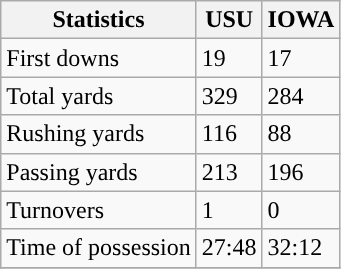<table class="wikitable">
<tr>
<th>Statistics</th>
<th>USU</th>
<th>IOWA</th>
</tr>
<tr>
<td>First downs</td>
<td>19</td>
<td>17</td>
</tr>
<tr>
<td>Total yards</td>
<td>329</td>
<td>284</td>
</tr>
<tr>
<td>Rushing yards</td>
<td>116</td>
<td>88</td>
</tr>
<tr>
<td>Passing yards</td>
<td>213</td>
<td>196</td>
</tr>
<tr>
<td>Turnovers</td>
<td>1</td>
<td>0</td>
</tr>
<tr>
<td>Time of possession</td>
<td>27:48</td>
<td>32:12</td>
</tr>
<tr>
</tr>
</table>
